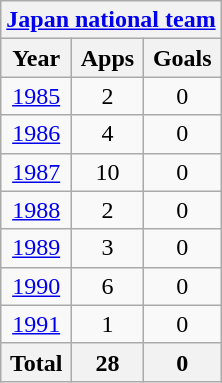<table class="wikitable" style="text-align:center">
<tr>
<th colspan=3><a href='#'>Japan national team</a></th>
</tr>
<tr>
<th>Year</th>
<th>Apps</th>
<th>Goals</th>
</tr>
<tr>
<td><a href='#'>1985</a></td>
<td>2</td>
<td>0</td>
</tr>
<tr>
<td><a href='#'>1986</a></td>
<td>4</td>
<td>0</td>
</tr>
<tr>
<td><a href='#'>1987</a></td>
<td>10</td>
<td>0</td>
</tr>
<tr>
<td><a href='#'>1988</a></td>
<td>2</td>
<td>0</td>
</tr>
<tr>
<td><a href='#'>1989</a></td>
<td>3</td>
<td>0</td>
</tr>
<tr>
<td><a href='#'>1990</a></td>
<td>6</td>
<td>0</td>
</tr>
<tr>
<td><a href='#'>1991</a></td>
<td>1</td>
<td>0</td>
</tr>
<tr>
<th>Total</th>
<th>28</th>
<th>0</th>
</tr>
</table>
